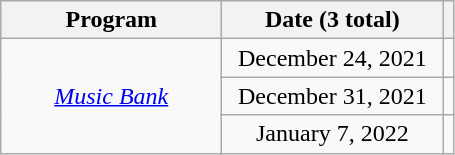<table class="sortable wikitable" style="text-align:center;">
<tr>
<th width="140">Program</th>
<th width="140">Date (3 total)</th>
<th class="unsortable"></th>
</tr>
<tr>
<td rowspan="3"><em><a href='#'>Music Bank</a></em></td>
<td>December 24, 2021</td>
<td></td>
</tr>
<tr>
<td>December 31, 2021</td>
<td></td>
</tr>
<tr>
<td>January 7, 2022</td>
<td></td>
</tr>
</table>
